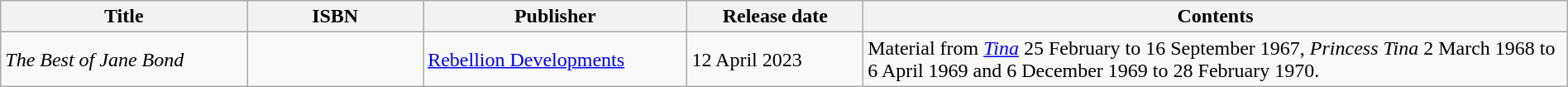<table class="wikitable" width="100%">
<tr>
<th width=14%>Title</th>
<th width=10%>ISBN</th>
<th width=15%>Publisher</th>
<th width=10%>Release date</th>
<th width=40%>Contents</th>
</tr>
<tr>
<td><em>The Best of Jane Bond</em></td>
<td></td>
<td><a href='#'>Rebellion Developments</a></td>
<td>12 April 2023</td>
<td>Material from <em><a href='#'>Tina</a></em> 25 February to 16 September 1967, <em>Princess Tina</em> 2 March 1968 to 6 April 1969 and 6 December 1969 to 28 February 1970.</td>
</tr>
</table>
